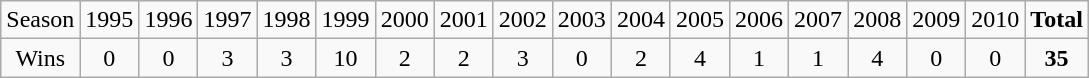<table class="wikitable sortable">
<tr>
<td>Season</td>
<td>1995</td>
<td>1996</td>
<td>1997</td>
<td>1998</td>
<td>1999</td>
<td>2000</td>
<td>2001</td>
<td>2002</td>
<td>2003</td>
<td>2004</td>
<td>2005</td>
<td>2006</td>
<td>2007</td>
<td>2008</td>
<td>2009</td>
<td>2010</td>
<td><strong>Total</strong></td>
</tr>
<tr align=center>
<td>Wins</td>
<td>0</td>
<td>0</td>
<td>3</td>
<td>3</td>
<td>10</td>
<td>2</td>
<td>2</td>
<td>3</td>
<td>0</td>
<td>2</td>
<td>4</td>
<td>1</td>
<td>1</td>
<td>4</td>
<td>0</td>
<td>0</td>
<td><strong>35</strong></td>
</tr>
</table>
